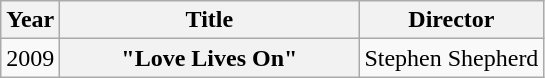<table class="wikitable plainrowheaders">
<tr>
<th>Year</th>
<th style="width:12em;">Title</th>
<th>Director</th>
</tr>
<tr>
<td>2009</td>
<th scope="row">"Love Lives On"</th>
<td>Stephen Shepherd</td>
</tr>
</table>
